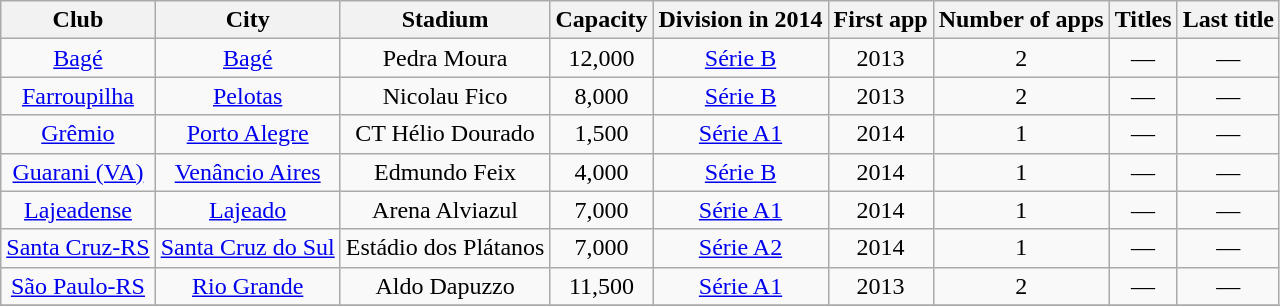<table class="wikitable sortable" style="text-align:center">
<tr>
<th>Club</th>
<th>City</th>
<th>Stadium</th>
<th>Capacity</th>
<th>Division in 2014</th>
<th>First app</th>
<th>Number of apps</th>
<th>Titles</th>
<th>Last title</th>
</tr>
<tr>
<td><a href='#'>Bagé</a></td>
<td><a href='#'>Bagé</a></td>
<td>Pedra Moura</td>
<td>12,000</td>
<td><a href='#'>Série B</a></td>
<td>2013</td>
<td>2</td>
<td>—</td>
<td>—</td>
</tr>
<tr>
<td><a href='#'>Farroupilha</a></td>
<td><a href='#'>Pelotas</a></td>
<td>Nicolau Fico</td>
<td>8,000</td>
<td><a href='#'>Série B</a></td>
<td>2013</td>
<td>2</td>
<td>—</td>
<td>—</td>
</tr>
<tr>
<td><a href='#'>Grêmio</a></td>
<td><a href='#'>Porto Alegre</a></td>
<td>CT Hélio Dourado</td>
<td>1,500</td>
<td><a href='#'>Série A1</a></td>
<td>2014</td>
<td>1</td>
<td>—</td>
<td>—</td>
</tr>
<tr>
<td><a href='#'>Guarani (VA)</a></td>
<td><a href='#'>Venâncio Aires</a></td>
<td>Edmundo Feix</td>
<td>4,000</td>
<td><a href='#'>Série B</a></td>
<td>2014</td>
<td>1</td>
<td>—</td>
<td>—</td>
</tr>
<tr>
<td><a href='#'>Lajeadense</a></td>
<td><a href='#'>Lajeado</a></td>
<td>Arena Alviazul</td>
<td>7,000</td>
<td><a href='#'>Série A1</a></td>
<td>2014</td>
<td>1</td>
<td>—</td>
<td>—</td>
</tr>
<tr>
<td><a href='#'>Santa Cruz-RS</a></td>
<td><a href='#'>Santa Cruz do Sul</a></td>
<td>Estádio dos Plátanos</td>
<td>7,000</td>
<td><a href='#'>Série A2</a></td>
<td>2014</td>
<td>1</td>
<td>—</td>
<td>—</td>
</tr>
<tr>
<td><a href='#'>São Paulo-RS</a></td>
<td><a href='#'>Rio Grande</a></td>
<td>Aldo Dapuzzo</td>
<td>11,500</td>
<td><a href='#'>Série A1</a></td>
<td>2013</td>
<td>2</td>
<td>—</td>
<td>—</td>
</tr>
<tr>
</tr>
</table>
